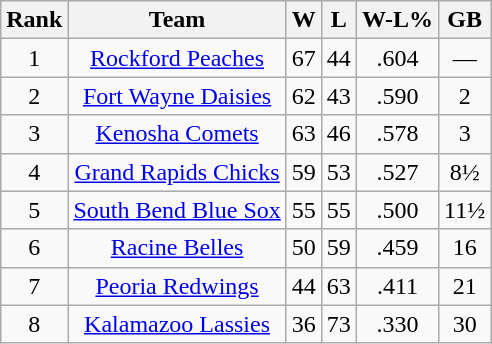<table class="wikitable" style="text-align:center;">
<tr>
<th>Rank</th>
<th>Team</th>
<th>W</th>
<th>L</th>
<th>W-L%</th>
<th>GB</th>
</tr>
<tr>
<td>1</td>
<td><a href='#'>Rockford Peaches</a></td>
<td>67</td>
<td>44</td>
<td>.604</td>
<td>—</td>
</tr>
<tr>
<td>2</td>
<td><a href='#'>Fort Wayne Daisies</a></td>
<td>62</td>
<td>43</td>
<td>.590</td>
<td>2</td>
</tr>
<tr>
<td>3</td>
<td><a href='#'>Kenosha Comets</a></td>
<td>63</td>
<td>46</td>
<td>.578</td>
<td>3</td>
</tr>
<tr>
<td>4</td>
<td><a href='#'>Grand Rapids Chicks</a></td>
<td>59</td>
<td>53</td>
<td>.527</td>
<td>8½</td>
</tr>
<tr>
<td>5</td>
<td><a href='#'>South Bend Blue Sox</a></td>
<td>55</td>
<td>55</td>
<td>.500</td>
<td>11½</td>
</tr>
<tr>
<td>6</td>
<td><a href='#'>Racine Belles</a></td>
<td>50</td>
<td>59</td>
<td>.459</td>
<td>16</td>
</tr>
<tr>
<td>7</td>
<td><a href='#'>Peoria Redwings</a></td>
<td>44</td>
<td>63</td>
<td>.411</td>
<td>21</td>
</tr>
<tr>
<td>8</td>
<td><a href='#'>Kalamazoo Lassies</a></td>
<td>36</td>
<td>73</td>
<td>.330</td>
<td>30</td>
</tr>
</table>
